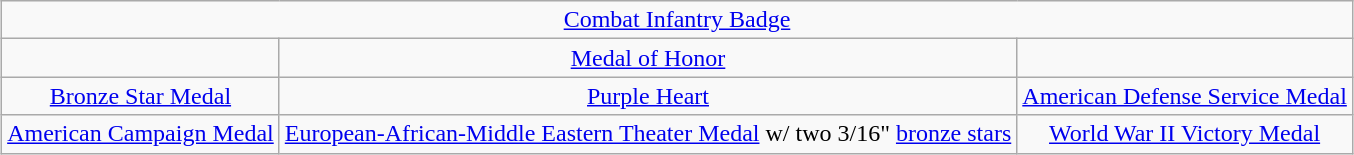<table class="wikitable" style="margin:1em auto; text-align:center;">
<tr>
<td colspan="13"><a href='#'>Combat Infantry Badge</a></td>
</tr>
<tr>
<td></td>
<td><a href='#'>Medal of Honor</a></td>
<td></td>
</tr>
<tr>
<td><a href='#'>Bronze Star Medal</a></td>
<td><a href='#'>Purple Heart</a></td>
<td><a href='#'>American Defense Service Medal</a></td>
</tr>
<tr>
<td><a href='#'>American Campaign Medal</a></td>
<td><a href='#'>European-African-Middle Eastern Theater Medal</a> w/ two 3/16" <a href='#'>bronze stars</a></td>
<td><a href='#'>World War II Victory Medal</a></td>
</tr>
</table>
